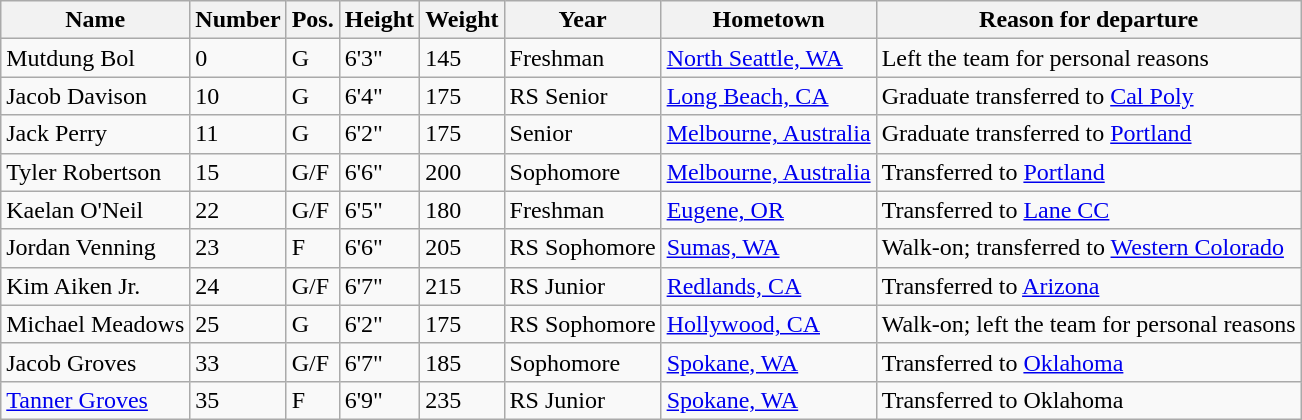<table class="wikitable sortable" border="1">
<tr>
<th>Name</th>
<th>Number</th>
<th>Pos.</th>
<th>Height</th>
<th>Weight</th>
<th>Year</th>
<th>Hometown</th>
<th class="unsortable">Reason for departure</th>
</tr>
<tr>
<td>Mutdung Bol</td>
<td>0</td>
<td>G</td>
<td>6'3"</td>
<td>145</td>
<td>Freshman</td>
<td><a href='#'>North Seattle, WA</a></td>
<td>Left the team for personal reasons</td>
</tr>
<tr>
<td>Jacob Davison</td>
<td>10</td>
<td>G</td>
<td>6'4"</td>
<td>175</td>
<td>RS Senior</td>
<td><a href='#'>Long Beach, CA</a></td>
<td>Graduate transferred to <a href='#'>Cal Poly</a></td>
</tr>
<tr>
<td>Jack Perry</td>
<td>11</td>
<td>G</td>
<td>6'2"</td>
<td>175</td>
<td>Senior</td>
<td><a href='#'>Melbourne, Australia</a></td>
<td>Graduate transferred to <a href='#'>Portland</a></td>
</tr>
<tr>
<td>Tyler Robertson</td>
<td>15</td>
<td>G/F</td>
<td>6'6"</td>
<td>200</td>
<td>Sophomore</td>
<td><a href='#'>Melbourne, Australia</a></td>
<td>Transferred to <a href='#'>Portland</a></td>
</tr>
<tr>
<td>Kaelan O'Neil</td>
<td>22</td>
<td>G/F</td>
<td>6'5"</td>
<td>180</td>
<td>Freshman</td>
<td><a href='#'>Eugene, OR</a></td>
<td>Transferred to <a href='#'>Lane CC</a></td>
</tr>
<tr>
<td>Jordan Venning</td>
<td>23</td>
<td>F</td>
<td>6'6"</td>
<td>205</td>
<td>RS Sophomore</td>
<td><a href='#'>Sumas, WA</a></td>
<td>Walk-on; transferred to <a href='#'>Western Colorado</a></td>
</tr>
<tr>
<td>Kim Aiken Jr.</td>
<td>24</td>
<td>G/F</td>
<td>6'7"</td>
<td>215</td>
<td>RS Junior</td>
<td><a href='#'>Redlands, CA</a></td>
<td>Transferred to <a href='#'>Arizona</a></td>
</tr>
<tr>
<td>Michael Meadows</td>
<td>25</td>
<td>G</td>
<td>6'2"</td>
<td>175</td>
<td>RS Sophomore</td>
<td><a href='#'>Hollywood, CA</a></td>
<td>Walk-on; left the team for personal reasons</td>
</tr>
<tr>
<td>Jacob Groves</td>
<td>33</td>
<td>G/F</td>
<td>6'7"</td>
<td>185</td>
<td>Sophomore</td>
<td><a href='#'>Spokane, WA</a></td>
<td>Transferred to <a href='#'>Oklahoma</a></td>
</tr>
<tr>
<td><a href='#'>Tanner Groves</a></td>
<td>35</td>
<td>F</td>
<td>6'9"</td>
<td>235</td>
<td>RS Junior</td>
<td><a href='#'>Spokane, WA</a></td>
<td>Transferred to Oklahoma</td>
</tr>
</table>
